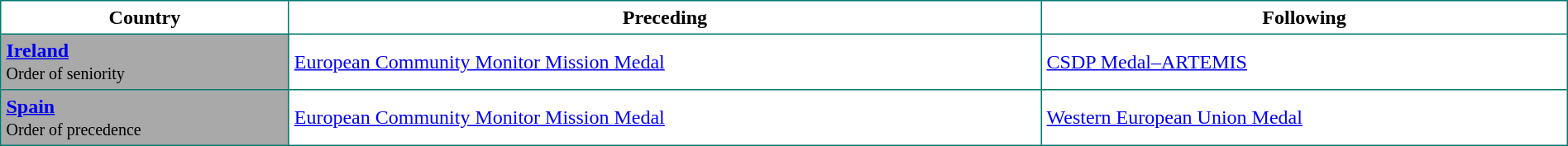<table border="2" cellpadding="4" cellspacing="0" style="margin: 1em 1em 1em 0; background:white; border: 1px #01796F solid; border-collapse: collapse; width:100%">
<tr bgcolor="white">
<td align="center"><strong>Country</strong></td>
<td align="center"><strong>Preceding</strong></td>
<td align="center"><strong>Following</strong></td>
</tr>
<tr>
<td bgcolor="#A9A9A9"> <strong><a href='#'><span>Ireland</span></a></strong><br><small><span>Order of seniority</span></small></td>
<td><a href='#'>European Community Monitor Mission Medal</a></td>
<td><a href='#'>CSDP Medal–ARTEMIS</a></td>
</tr>
<tr>
<td bgcolor="#A9A9A9"> <strong><a href='#'><span>Spain</span></a></strong><br><small><span>Order of precedence</span></small></td>
<td><a href='#'>European Community Monitor Mission Medal</a></td>
<td><a href='#'>Western European Union Medal</a></td>
</tr>
</table>
